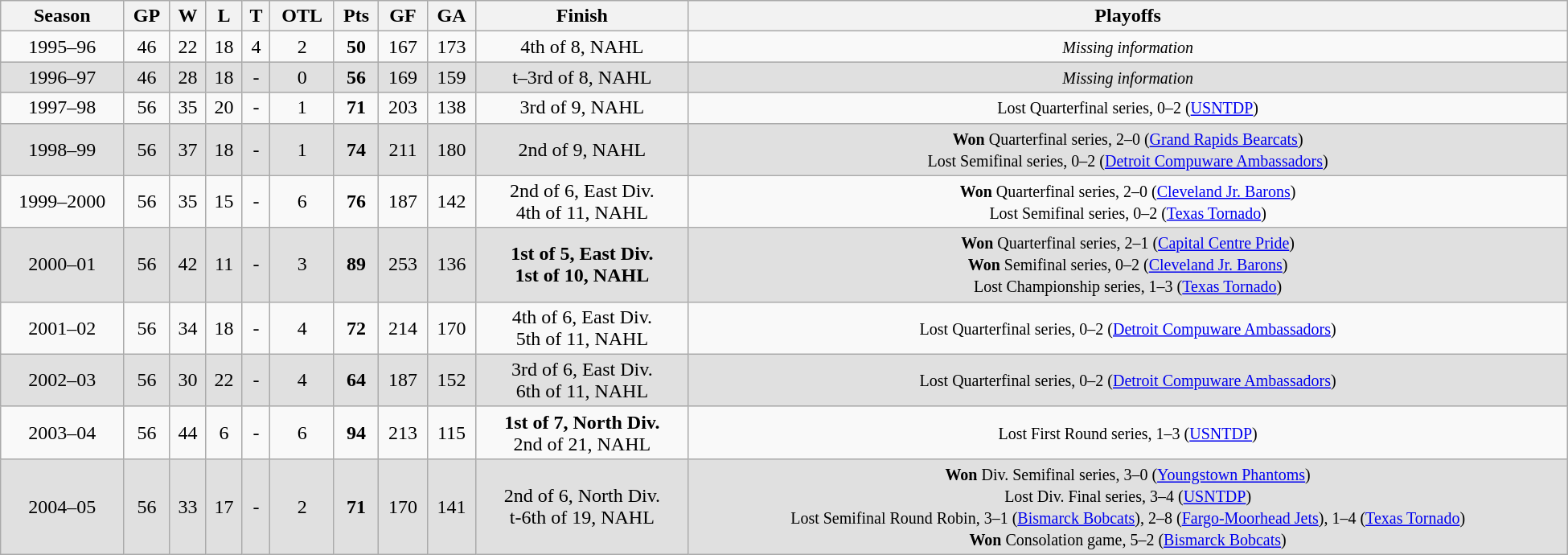<table class="wikitable" style="text-align:center" width=1300>
<tr>
<th>Season</th>
<th>GP</th>
<th>W</th>
<th>L</th>
<th>T</th>
<th>OTL</th>
<th>Pts</th>
<th>GF</th>
<th>GA</th>
<th>Finish</th>
<th>Playoffs</th>
</tr>
<tr>
<td>1995–96</td>
<td>46</td>
<td>22</td>
<td>18</td>
<td>4</td>
<td>2</td>
<td><strong>50</strong></td>
<td>167</td>
<td>173</td>
<td>4th of 8, NAHL</td>
<td><small><em>Missing information</em></small></td>
</tr>
<tr bgcolor=e0e0e0>
<td>1996–97</td>
<td>46</td>
<td>28</td>
<td>18</td>
<td>-</td>
<td>0</td>
<td><strong>56</strong></td>
<td>169</td>
<td>159</td>
<td>t–3rd of 8, NAHL</td>
<td><small><em>Missing information</em></small></td>
</tr>
<tr>
<td>1997–98</td>
<td>56</td>
<td>35</td>
<td>20</td>
<td>-</td>
<td>1</td>
<td><strong>71</strong></td>
<td>203</td>
<td>138</td>
<td>3rd of 9, NAHL</td>
<td><small>Lost Quarterfinal series, 0–2 (<a href='#'>USNTDP</a>)</small></td>
</tr>
<tr bgcolor=e0e0e0>
<td>1998–99</td>
<td>56</td>
<td>37</td>
<td>18</td>
<td>-</td>
<td>1</td>
<td><strong>74</strong></td>
<td>211</td>
<td>180</td>
<td>2nd of 9, NAHL</td>
<td><small><strong>Won</strong> Quarterfinal series, 2–0 (<a href='#'>Grand Rapids Bearcats</a>)<br>Lost Semifinal series, 0–2 (<a href='#'>Detroit Compuware Ambassadors</a>)</small></td>
</tr>
<tr>
<td>1999–2000</td>
<td>56</td>
<td>35</td>
<td>15</td>
<td>-</td>
<td>6</td>
<td><strong>76</strong></td>
<td>187</td>
<td>142</td>
<td>2nd of 6, East Div.<br>4th of 11, NAHL</td>
<td><small><strong>Won</strong> Quarterfinal series, 2–0 (<a href='#'>Cleveland Jr. Barons</a>)<br>Lost Semifinal series, 0–2 (<a href='#'>Texas Tornado</a>)</small></td>
</tr>
<tr bgcolor=e0e0e0>
<td>2000–01</td>
<td>56</td>
<td>42</td>
<td>11</td>
<td>-</td>
<td>3</td>
<td><strong>89</strong></td>
<td>253</td>
<td>136</td>
<td><strong>1st of 5, East Div.</strong><br><strong>1st of 10, NAHL</strong></td>
<td><small><strong>Won</strong> Quarterfinal series, 2–1 (<a href='#'>Capital Centre Pride</a>)<br><strong>Won</strong> Semifinal series, 0–2 (<a href='#'>Cleveland Jr. Barons</a>)<br>Lost Championship series, 1–3 (<a href='#'>Texas Tornado</a>)</small></td>
</tr>
<tr>
<td>2001–02</td>
<td>56</td>
<td>34</td>
<td>18</td>
<td>-</td>
<td>4</td>
<td><strong>72</strong></td>
<td>214</td>
<td>170</td>
<td>4th of 6, East Div.<br>5th of 11, NAHL</td>
<td><small>Lost Quarterfinal series, 0–2 (<a href='#'>Detroit Compuware Ambassadors</a>)</small></td>
</tr>
<tr bgcolor=e0e0e0>
<td>2002–03</td>
<td>56</td>
<td>30</td>
<td>22</td>
<td>-</td>
<td>4</td>
<td><strong>64</strong></td>
<td>187</td>
<td>152</td>
<td>3rd of 6, East Div.<br>6th of 11, NAHL</td>
<td><small>Lost Quarterfinal series, 0–2 (<a href='#'>Detroit Compuware Ambassadors</a>)</small></td>
</tr>
<tr>
<td>2003–04</td>
<td>56</td>
<td>44</td>
<td>6</td>
<td>-</td>
<td>6</td>
<td><strong>94</strong></td>
<td>213</td>
<td>115</td>
<td><strong>1st of 7, North Div.</strong><br>2nd of 21, NAHL</td>
<td><small>Lost First Round series, 1–3 (<a href='#'>USNTDP</a>)</small></td>
</tr>
<tr bgcolor=e0e0e0>
<td>2004–05</td>
<td>56</td>
<td>33</td>
<td>17</td>
<td>-</td>
<td>2</td>
<td><strong>71</strong></td>
<td>170</td>
<td>141</td>
<td>2nd of 6, North Div.<br>t-6th of 19, NAHL</td>
<td><small><strong>Won</strong> Div. Semifinal series, 3–0 (<a href='#'>Youngstown Phantoms</a>)<br>Lost Div. Final series, 3–4 (<a href='#'>USNTDP</a>)<br>Lost Semifinal Round Robin, 3–1 (<a href='#'>Bismarck Bobcats</a>), 2–8 (<a href='#'>Fargo-Moorhead Jets</a>), 1–4 (<a href='#'>Texas Tornado</a>)<br><strong>Won</strong> Consolation game, 5–2 (<a href='#'>Bismarck Bobcats</a>)</small></td>
</tr>
</table>
